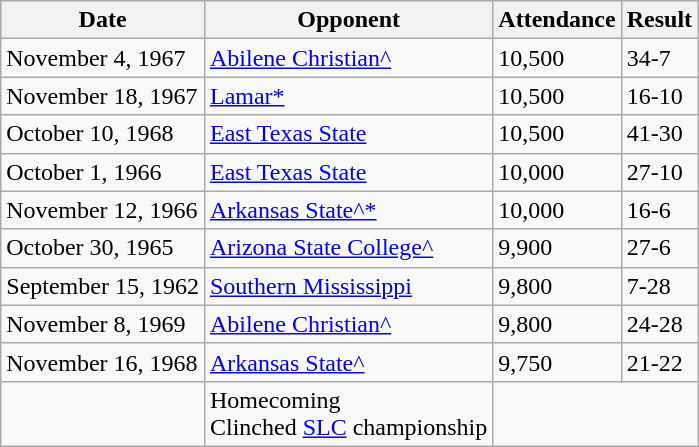<table class="wikitable" style="float:left; clear:right; margin-right:1em">
<tr>
<th>Date</th>
<th>Opponent</th>
<th>Attendance</th>
<th>Result</th>
</tr>
<tr>
<td>November 4, 1967</td>
<td><a href='#'>Abilene Christian^</a></td>
<td>10,500</td>
<td>34-7</td>
</tr>
<tr>
<td>November 18, 1967</td>
<td><a href='#'>Lamar*</a></td>
<td>10,500</td>
<td>16-10</td>
</tr>
<tr>
<td>October 10, 1968</td>
<td><a href='#'>East Texas State</a></td>
<td>10,500</td>
<td>41-30</td>
</tr>
<tr>
<td>October 1, 1966</td>
<td><a href='#'>East Texas State</a></td>
<td>10,000</td>
<td>27-10</td>
</tr>
<tr>
<td>November 12, 1966</td>
<td><a href='#'>Arkansas State^*</a></td>
<td>10,000</td>
<td>16-6</td>
</tr>
<tr>
<td>October 30, 1965</td>
<td><a href='#'>Arizona State College^</a></td>
<td>9,900</td>
<td>27-6</td>
</tr>
<tr>
<td>September 15, 1962</td>
<td><a href='#'>Southern Mississippi</a></td>
<td>9,800</td>
<td>7-28</td>
</tr>
<tr>
<td>November 8, 1969</td>
<td><a href='#'>Abilene Christian^</a></td>
<td>9,800</td>
<td>24-28</td>
</tr>
<tr>
<td>November 16, 1968</td>
<td><a href='#'>Arkansas State^</a></td>
<td>9,750</td>
<td>21-22</td>
</tr>
<tr>
<td></td>
<td> Homecoming <br> Clinched <a href='#'>SLC</a> championship</td>
</tr>
</table>
